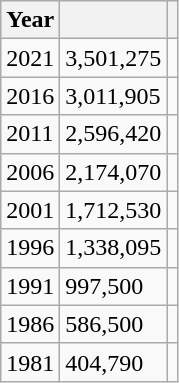<table class="wikitable sortable">
<tr>
<th>Year</th>
<th><a href='#'></a></th>
<th></th>
</tr>
<tr>
<td>2021</td>
<td>3,501,275</td>
<td></td>
</tr>
<tr>
<td>2016</td>
<td>3,011,905</td>
<td></td>
</tr>
<tr>
<td>2011</td>
<td>2,596,420</td>
<td></td>
</tr>
<tr>
<td>2006</td>
<td>2,174,070</td>
<td></td>
</tr>
<tr>
<td>2001</td>
<td>1,712,530</td>
<td></td>
</tr>
<tr>
<td>1996</td>
<td>1,338,095</td>
<td></td>
</tr>
<tr>
<td>1991</td>
<td>997,500</td>
<td></td>
</tr>
<tr>
<td>1986</td>
<td>586,500</td>
<td></td>
</tr>
<tr>
<td>1981</td>
<td>404,790</td>
<td></td>
</tr>
</table>
